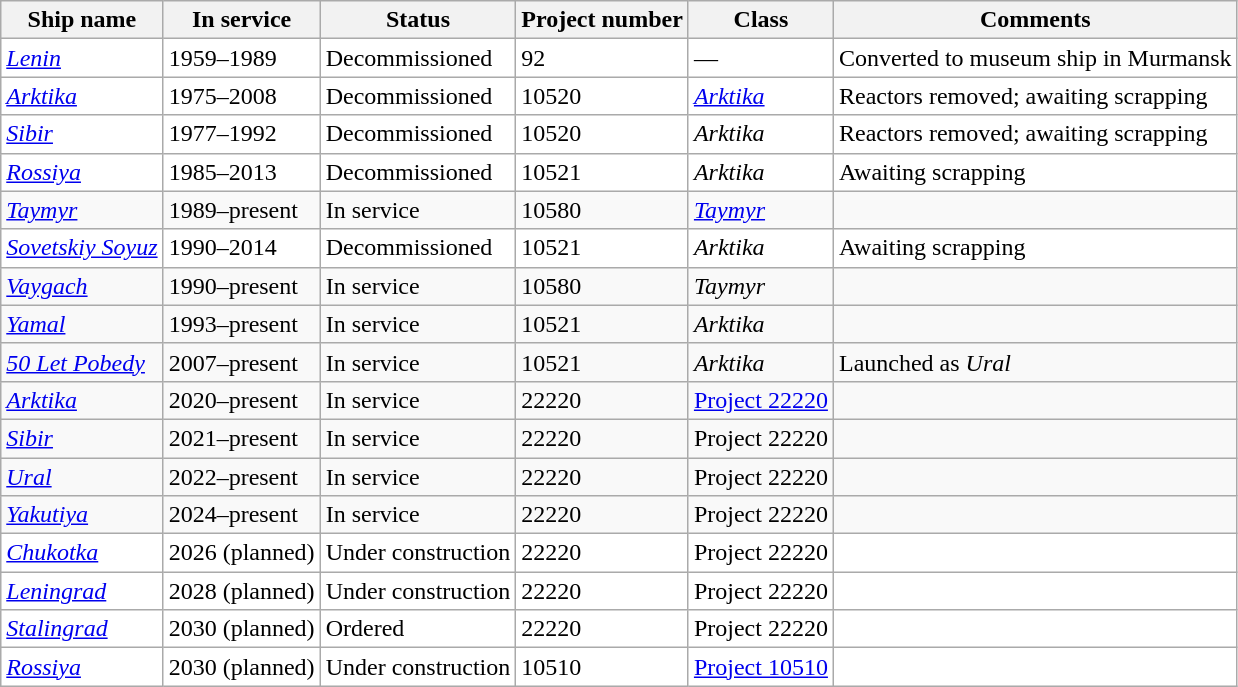<table class="wikitable sortable">
<tr>
<th>Ship name</th>
<th>In service</th>
<th>Status</th>
<th>Project number</th>
<th>Class</th>
<th>Comments</th>
</tr>
<tr style="background:#FFFFFF;">
<td><a href='#'><em>Lenin</em></a></td>
<td>1959–1989</td>
<td>Decommissioned</td>
<td>92</td>
<td>—</td>
<td>Converted to museum ship in Murmansk</td>
</tr>
<tr style="background:#FFFFFF;">
<td><a href='#'><em>Arktika</em></a></td>
<td>1975–2008</td>
<td>Decommissioned</td>
<td>10520</td>
<td><a href='#'><em>Arktika</em></a></td>
<td>Reactors removed; awaiting scrapping</td>
</tr>
<tr style="background:#FFFFFF;">
<td><a href='#'><em>Sibir</em></a></td>
<td>1977–1992</td>
<td>Decommissioned</td>
<td>10520</td>
<td><em>Arktika</em></td>
<td>Reactors removed; awaiting scrapping</td>
</tr>
<tr style="background:#FFFFFF;">
<td><a href='#'><em>Rossiya</em></a></td>
<td>1985–2013</td>
<td>Decommissioned</td>
<td>10521</td>
<td><em>Arktika</em></td>
<td>Awaiting scrapping</td>
</tr>
<tr>
<td><a href='#'><em>Taymyr</em></a></td>
<td>1989–present</td>
<td>In service</td>
<td>10580</td>
<td><a href='#'><em>Taymyr</em></a></td>
<td></td>
</tr>
<tr style="background:#FFFFFF;">
<td><a href='#'><em>Sovetskiy Soyuz</em></a></td>
<td>1990–2014</td>
<td>Decommissioned</td>
<td>10521</td>
<td><em>Arktika</em></td>
<td>Awaiting scrapping</td>
</tr>
<tr>
<td><a href='#'><em>Vaygach</em></a></td>
<td>1990–present</td>
<td>In service</td>
<td>10580</td>
<td><em>Taymyr</em></td>
<td></td>
</tr>
<tr>
<td><a href='#'><em>Yamal</em></a></td>
<td>1993–present</td>
<td>In service</td>
<td>10521</td>
<td><em>Arktika</em></td>
<td></td>
</tr>
<tr>
<td><em><a href='#'>50 Let Pobedy</a></em></td>
<td>2007–present</td>
<td>In service</td>
<td>10521</td>
<td><em>Arktika</em></td>
<td>Launched as <em>Ural</em></td>
</tr>
<tr>
<td><em><a href='#'>Arktika</a></em></td>
<td>2020–present</td>
<td>In service</td>
<td>22220</td>
<td><a href='#'>Project 22220</a></td>
<td></td>
</tr>
<tr>
<td><em><a href='#'>Sibir</a></em></td>
<td>2021–present</td>
<td>In service</td>
<td>22220</td>
<td>Project 22220</td>
<td></td>
</tr>
<tr>
<td><em><a href='#'>Ural</a></em></td>
<td>2022–present</td>
<td>In service</td>
<td>22220</td>
<td>Project 22220</td>
<td></td>
</tr>
<tr>
<td><em><a href='#'>Yakutiya</a></em></td>
<td>2024–present</td>
<td>In service</td>
<td>22220</td>
<td>Project 22220</td>
<td></td>
</tr>
<tr style="background:#FFFFFF;">
<td><em><a href='#'>Chukotka</a></em></td>
<td>2026 (planned)</td>
<td>Under construction</td>
<td>22220</td>
<td>Project 22220</td>
<td></td>
</tr>
<tr style="background:#FFFFFF;">
<td><em><a href='#'>Leningrad</a></em></td>
<td>2028 (planned)</td>
<td>Under construction</td>
<td>22220</td>
<td>Project 22220</td>
<td></td>
</tr>
<tr style="background:#FFFFFF;">
<td><em><a href='#'>Stalingrad</a></em></td>
<td>2030 (planned)</td>
<td>Ordered</td>
<td>22220</td>
<td>Project 22220</td>
<td></td>
</tr>
<tr style="background:#FFFFFF;">
<td><em><a href='#'>Rossiya</a></em></td>
<td>2030 (planned)</td>
<td>Under construction</td>
<td>10510</td>
<td><a href='#'>Project 10510</a></td>
<td></td>
</tr>
</table>
